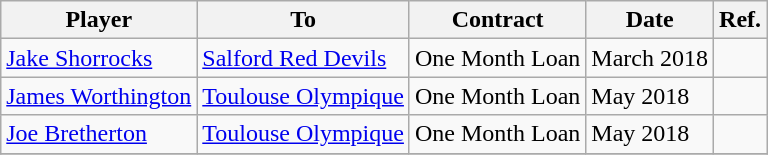<table class="wikitable">
<tr>
<th>Player</th>
<th>To</th>
<th>Contract</th>
<th>Date</th>
<th>Ref.</th>
</tr>
<tr>
<td> <a href='#'>Jake Shorrocks</a></td>
<td> <a href='#'>Salford Red Devils</a></td>
<td>One Month Loan</td>
<td>March 2018</td>
<td></td>
</tr>
<tr>
<td> <a href='#'>James Worthington</a></td>
<td> <a href='#'>Toulouse Olympique</a></td>
<td>One Month Loan</td>
<td>May 2018</td>
<td></td>
</tr>
<tr>
<td> <a href='#'>Joe Bretherton</a></td>
<td> <a href='#'>Toulouse Olympique</a></td>
<td>One Month Loan</td>
<td>May 2018</td>
<td></td>
</tr>
<tr>
</tr>
</table>
